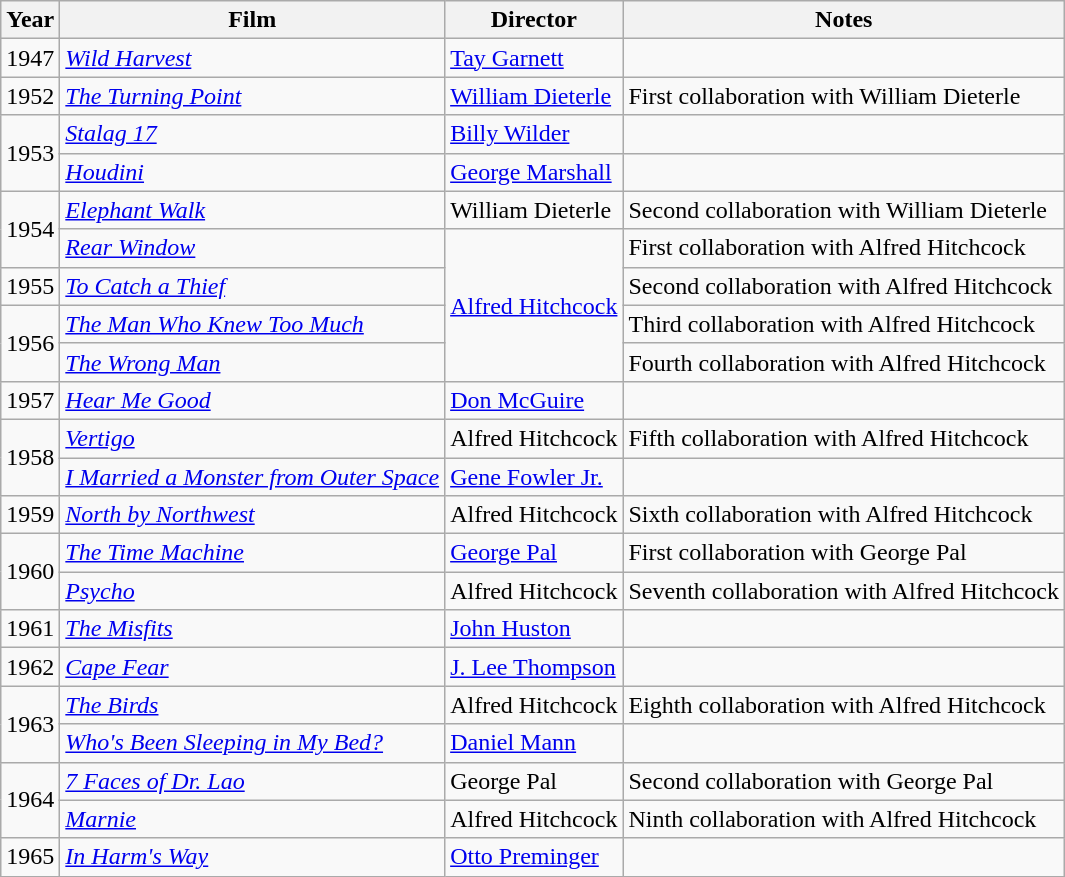<table class="wikitable">
<tr>
<th>Year</th>
<th>Film</th>
<th>Director</th>
<th>Notes</th>
</tr>
<tr>
<td>1947</td>
<td><em><a href='#'>Wild Harvest</a></em></td>
<td><a href='#'>Tay Garnett</a></td>
<td></td>
</tr>
<tr>
<td>1952</td>
<td><em><a href='#'>The Turning Point</a></em></td>
<td><a href='#'>William Dieterle</a></td>
<td>First collaboration with William Dieterle</td>
</tr>
<tr>
<td rowspan=2>1953</td>
<td><em><a href='#'>Stalag 17</a></em></td>
<td><a href='#'>Billy Wilder</a></td>
<td></td>
</tr>
<tr>
<td><em><a href='#'>Houdini</a></em></td>
<td><a href='#'>George Marshall</a></td>
<td></td>
</tr>
<tr>
<td rowspan=2>1954</td>
<td><em><a href='#'>Elephant Walk</a></em></td>
<td>William Dieterle</td>
<td>Second collaboration with William Dieterle</td>
</tr>
<tr>
<td><em><a href='#'>Rear Window</a></em></td>
<td rowspan=4><a href='#'>Alfred Hitchcock</a></td>
<td>First collaboration with Alfred Hitchcock</td>
</tr>
<tr>
<td>1955</td>
<td><em><a href='#'>To Catch a Thief</a></em></td>
<td>Second collaboration with Alfred Hitchcock</td>
</tr>
<tr>
<td rowspan=2>1956</td>
<td><em><a href='#'>The Man Who Knew Too Much</a></em></td>
<td>Third collaboration with Alfred Hitchcock</td>
</tr>
<tr>
<td><em><a href='#'>The Wrong Man</a></em></td>
<td>Fourth collaboration with Alfred Hitchcock</td>
</tr>
<tr>
<td>1957</td>
<td><em><a href='#'>Hear Me Good</a></em></td>
<td><a href='#'>Don McGuire</a></td>
<td></td>
</tr>
<tr>
<td rowspan=2>1958</td>
<td><em><a href='#'>Vertigo</a></em></td>
<td>Alfred Hitchcock</td>
<td>Fifth collaboration with Alfred Hitchcock</td>
</tr>
<tr>
<td><em><a href='#'>I Married a Monster from Outer Space</a></em></td>
<td><a href='#'>Gene Fowler Jr.</a></td>
<td></td>
</tr>
<tr>
<td>1959</td>
<td><em><a href='#'>North by Northwest</a></em></td>
<td>Alfred Hitchcock</td>
<td>Sixth collaboration with Alfred Hitchcock</td>
</tr>
<tr>
<td rowspan=2>1960</td>
<td><em><a href='#'>The Time Machine</a></em></td>
<td><a href='#'>George Pal</a></td>
<td>First collaboration with George Pal</td>
</tr>
<tr>
<td><em><a href='#'>Psycho</a></em></td>
<td>Alfred Hitchcock</td>
<td>Seventh collaboration with Alfred Hitchcock</td>
</tr>
<tr>
<td>1961</td>
<td><em><a href='#'>The Misfits</a></em></td>
<td><a href='#'>John Huston</a></td>
<td></td>
</tr>
<tr>
<td>1962</td>
<td><em><a href='#'>Cape Fear</a></em></td>
<td><a href='#'>J. Lee Thompson</a></td>
<td></td>
</tr>
<tr>
<td rowspan=2>1963</td>
<td><em><a href='#'>The Birds</a></em></td>
<td>Alfred Hitchcock</td>
<td>Eighth collaboration with Alfred Hitchcock</td>
</tr>
<tr>
<td><em><a href='#'>Who's Been Sleeping in My Bed?</a></em></td>
<td><a href='#'>Daniel Mann</a></td>
<td></td>
</tr>
<tr>
<td rowspan=2>1964</td>
<td><em><a href='#'>7 Faces of Dr. Lao</a></em></td>
<td>George Pal</td>
<td>Second collaboration with George Pal</td>
</tr>
<tr>
<td><em><a href='#'>Marnie</a></em></td>
<td>Alfred Hitchcock</td>
<td>Ninth collaboration with Alfred Hitchcock</td>
</tr>
<tr>
<td>1965</td>
<td><em><a href='#'>In Harm's Way</a></em></td>
<td><a href='#'>Otto Preminger</a></td>
<td></td>
</tr>
</table>
